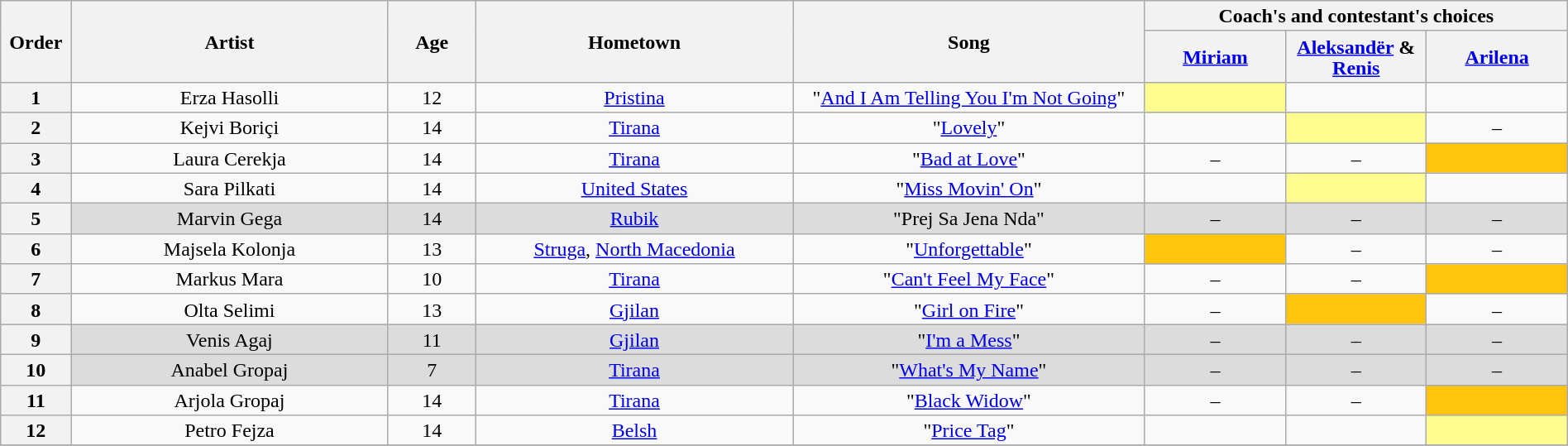<table class="wikitable" style="text-align:center; line-height:17px; width:100%;">
<tr>
<th scope="col" rowspan=2 width="04%">Order</th>
<th scope="col" rowspan=2 width="18%">Artist</th>
<th scope="col" rowspan=2 width="05%">Age</th>
<th scope="col" rowspan=2 width="18%">Hometown</th>
<th scope="col" rowspan=2 width="20%">Song</th>
<th scope="col" colspan=3 width="24%">Coach's and contestant's choices</th>
</tr>
<tr>
<th width="08%"><a href='#'>Miriam</a></th>
<th width="08%"><a href='#'>Aleksandër</a> & <a href='#'>Renis</a></th>
<th width="08%"><a href='#'>Arilena</a></th>
</tr>
<tr>
<th>1</th>
<td>Erza Hasolli</td>
<td>12</td>
<td><a href='#'>Pristina</a></td>
<td>"<a href='#'>And I Am Telling You I'm Not Going</a>"</td>
<td style="background: #fdfc8f;"><strong></strong></td>
<td><strong></strong></td>
<td><strong></strong></td>
</tr>
<tr>
<th>2</th>
<td>Kejvi Boriçi</td>
<td>14</td>
<td><a href='#'>Tirana</a></td>
<td>"<a href='#'>Lovely</a>"</td>
<td><strong></strong></td>
<td style="background: #fdfc8f;"><strong></strong></td>
<td>–</td>
</tr>
<tr>
<th>3</th>
<td>Laura Cerekja</td>
<td>14</td>
<td><a href='#'>Tirana</a></td>
<td>"<a href='#'>Bad at Love</a>"</td>
<td>–</td>
<td>–</td>
<td style="background: #ffc40c;"><strong></strong></td>
</tr>
<tr>
<th>4</th>
<td>Sara Pilkati</td>
<td>14</td>
<td><a href='#'>United States</a></td>
<td>"<a href='#'>Miss Movin' On</a>"</td>
<td><strong></strong></td>
<td style="background: #fdfc8f;"><strong></strong></td>
<td><strong></strong></td>
</tr>
<tr style="background: #dcdcdc;" |>
<th>5</th>
<td>Marvin Gega</td>
<td>14</td>
<td><a href='#'>Rubik</a></td>
<td>"Prej Sa Jena Nda"</td>
<td>–</td>
<td>–</td>
<td>–</td>
</tr>
<tr>
<th>6</th>
<td>Majsela Kolonja</td>
<td>13</td>
<td><a href='#'>Struga</a>, <a href='#'>North Macedonia</a></td>
<td>"<a href='#'>Unforgettable</a>"</td>
<td style="background: #ffc40c;"><strong></strong></td>
<td>–</td>
<td>–</td>
</tr>
<tr>
<th>7</th>
<td>Markus Mara</td>
<td>10</td>
<td><a href='#'>Tirana</a></td>
<td>"<a href='#'>Can't Feel My Face</a>"</td>
<td>–</td>
<td>–</td>
<td style="background: #ffc40c;"><strong></strong></td>
</tr>
<tr>
<th>8</th>
<td>Olta Selimi</td>
<td>13</td>
<td><a href='#'>Gjilan</a></td>
<td>"<a href='#'>Girl on Fire</a>"</td>
<td>–</td>
<td style="background: #ffc40c;"><strong></strong></td>
<td>–</td>
</tr>
<tr style="background: #dcdcdc;" |>
<th>9</th>
<td>Venis Agaj</td>
<td>11</td>
<td><a href='#'>Gjilan</a></td>
<td>"<a href='#'>I'm a Mess</a>"</td>
<td>–</td>
<td>–</td>
<td>–</td>
</tr>
<tr style="background: #dcdcdc;" |>
<th>10</th>
<td>Anabel Gropaj</td>
<td>7</td>
<td><a href='#'>Tirana</a></td>
<td>"<a href='#'>What's My Name</a>"</td>
<td>–</td>
<td>–</td>
<td>–</td>
</tr>
<tr>
<th>11</th>
<td>Arjola Gropaj</td>
<td>14</td>
<td><a href='#'>Tirana</a></td>
<td>"<a href='#'>Black Widow</a>"</td>
<td>–</td>
<td>–</td>
<td style="background: #ffc40c;"><strong></strong></td>
</tr>
<tr>
<th>12</th>
<td>Petro Fejza</td>
<td>14</td>
<td><a href='#'>Belsh</a></td>
<td>"<a href='#'>Price Tag</a>"</td>
<td><strong></strong></td>
<td><strong></strong></td>
<td style="background: #fdfc8f;"><strong></strong></td>
</tr>
<tr>
</tr>
</table>
